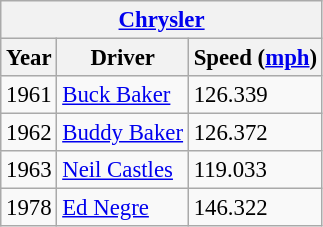<table class="wikitable" style="font-size: 95%;">
<tr>
<th colspan=3><a href='#'>Chrysler</a></th>
</tr>
<tr>
<th>Year</th>
<th>Driver</th>
<th>Speed (<a href='#'>mph</a>)</th>
</tr>
<tr>
<td>1961</td>
<td><a href='#'>Buck Baker</a></td>
<td>126.339</td>
</tr>
<tr>
<td>1962</td>
<td><a href='#'>Buddy Baker</a></td>
<td>126.372</td>
</tr>
<tr>
<td>1963</td>
<td><a href='#'>Neil Castles</a></td>
<td>119.033</td>
</tr>
<tr>
<td>1978</td>
<td><a href='#'>Ed Negre</a></td>
<td>146.322</td>
</tr>
</table>
